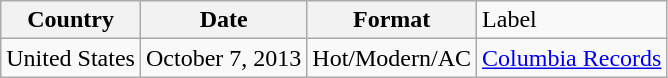<table class="wikitable plainrowheaders">
<tr>
<th>Country</th>
<th>Date</th>
<th>Format</th>
<td>Label</td>
</tr>
<tr>
<td>United States</td>
<td>October 7, 2013</td>
<td>Hot/Modern/AC</td>
<td><a href='#'>Columbia Records</a></td>
</tr>
</table>
